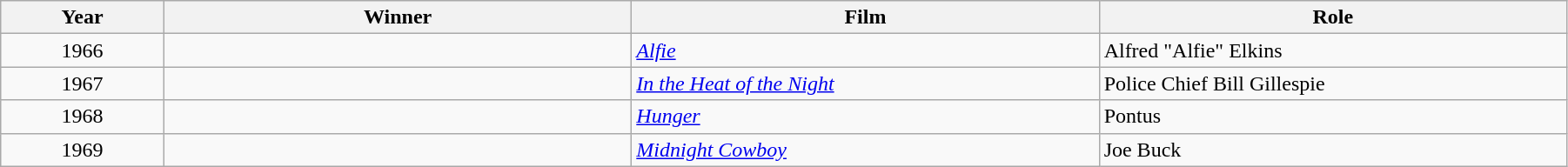<table class="wikitable" width="95%" cellpadding="5">
<tr>
<th width="100"><strong>Year</strong></th>
<th width="300"><strong>Winner</strong></th>
<th width="300"><strong>Film</strong></th>
<th width="300"><strong>Role</strong></th>
</tr>
<tr>
<td style="text-align:center;">1966</td>
<td></td>
<td><em><a href='#'>Alfie</a></em></td>
<td>Alfred "Alfie" Elkins</td>
</tr>
<tr>
<td style="text-align:center;">1967</td>
<td></td>
<td><em><a href='#'>In the Heat of the Night</a></em></td>
<td>Police Chief Bill Gillespie</td>
</tr>
<tr>
<td style="text-align:center;">1968</td>
<td></td>
<td><em><a href='#'>Hunger</a></em></td>
<td>Pontus</td>
</tr>
<tr>
<td style="text-align:center;">1969</td>
<td></td>
<td><em><a href='#'>Midnight Cowboy</a></em></td>
<td>Joe Buck</td>
</tr>
</table>
